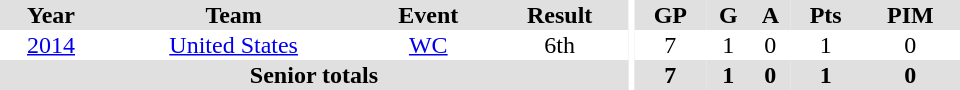<table border="0" cellpadding="1" cellspacing="0" ID="Table3" style="text-align:center; width:40em">
<tr ALIGN="center" bgcolor="#e0e0e0">
<th>Year</th>
<th>Team</th>
<th>Event</th>
<th>Result</th>
<th rowspan="99" bgcolor="#ffffff"></th>
<th>GP</th>
<th>G</th>
<th>A</th>
<th>Pts</th>
<th>PIM</th>
</tr>
<tr>
<td><a href='#'>2014</a></td>
<td><a href='#'>United States</a></td>
<td><a href='#'>WC</a></td>
<td>6th</td>
<td>7</td>
<td>1</td>
<td>0</td>
<td>1</td>
<td>0</td>
</tr>
<tr bgcolor="#e0e0e0">
<th colspan=4>Senior totals</th>
<th>7</th>
<th>1</th>
<th>0</th>
<th>1</th>
<th>0</th>
</tr>
</table>
